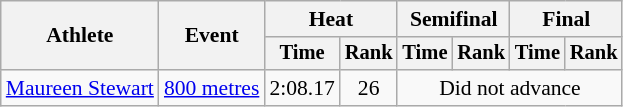<table class=wikitable style="font-size:90%; text-align:center">
<tr>
<th rowspan=2>Athlete</th>
<th rowspan=2>Event</th>
<th colspan=2>Heat</th>
<th colspan=2>Semifinal</th>
<th colspan=2>Final</th>
</tr>
<tr style=font-size:95%>
<th>Time</th>
<th>Rank</th>
<th>Time</th>
<th>Rank</th>
<th>Time</th>
<th>Rank</th>
</tr>
<tr align=center>
<td align=left><a href='#'>Maureen Stewart</a></td>
<td align=left><a href='#'>800 metres</a></td>
<td>2:08.17</td>
<td>26</td>
<td colspan=4>Did not advance</td>
</tr>
</table>
